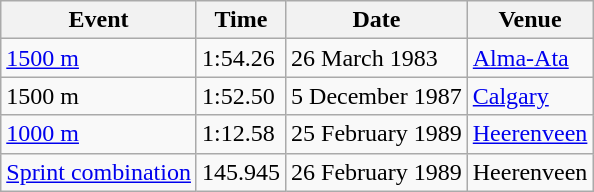<table class='wikitable'>
<tr>
<th>Event</th>
<th>Time</th>
<th>Date</th>
<th>Venue</th>
</tr>
<tr>
<td><a href='#'>1500 m</a></td>
<td>1:54.26</td>
<td>26 March 1983</td>
<td align=left> <a href='#'>Alma-Ata</a></td>
</tr>
<tr>
<td>1500 m</td>
<td>1:52.50</td>
<td>5 December 1987</td>
<td align=left> <a href='#'>Calgary</a></td>
</tr>
<tr>
<td><a href='#'>1000 m</a></td>
<td>1:12.58</td>
<td>25 February 1989</td>
<td align=left> <a href='#'>Heerenveen</a></td>
</tr>
<tr>
<td><a href='#'>Sprint combination</a></td>
<td>145.945</td>
<td>26 February 1989</td>
<td align=left> Heerenveen</td>
</tr>
</table>
